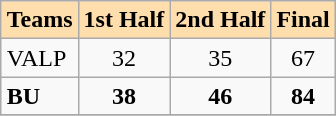<table class="wikitable" align=right>
<tr bgcolor=#ffdead align=center>
<td><strong>Teams</strong></td>
<td><strong>1st Half</strong></td>
<td><strong>2nd Half</strong></td>
<td><strong>Final</strong></td>
</tr>
<tr>
<td>VALP</td>
<td align=center>32</td>
<td align=center>35</td>
<td align=center>67</td>
</tr>
<tr>
<td><strong>BU</strong></td>
<td align=center><strong>38</strong></td>
<td align=center><strong>46</strong></td>
<td align=center><strong>84</strong></td>
</tr>
<tr>
</tr>
</table>
